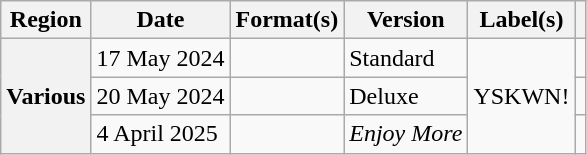<table class="wikitable plainrowheaders">
<tr>
<th scope="col">Region</th>
<th scope="col">Date</th>
<th scope="col">Format(s)</th>
<th scope="col">Version</th>
<th scope="col">Label(s)</th>
<th scope="col"></th>
</tr>
<tr>
<th rowspan="3" scope="row">Various</th>
<td>17 May 2024</td>
<td></td>
<td rowspan=>Standard</td>
<td rowspan="3">YSKWN!</td>
<td style="text-align:center"></td>
</tr>
<tr>
<td>20 May 2024</td>
<td></td>
<td rowspan=>Deluxe</td>
<td></td>
</tr>
<tr>
<td>4 April 2025</td>
<td></td>
<td><em>Enjoy More</em></td>
<td></td>
</tr>
</table>
